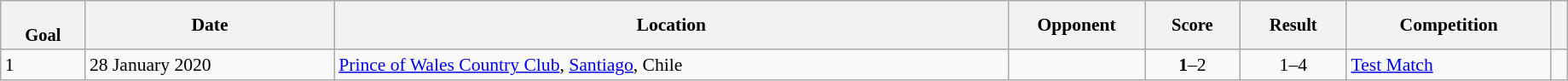<table class="wikitable sortable" style="font-size:90%" width=97%>
<tr>
<th style="font-size:95%;" data-sort-type=number><br>Goal</th>
<th align=center>Date</th>
<th>Location</th>
<th width=100>Opponent</th>
<th data-sort-type="number" style="font-size:95%">Score</th>
<th data-sort-type="number" style="font-size:95%">Result</th>
<th>Competition</th>
<th></th>
</tr>
<tr>
<td>1</td>
<td>28 January 2020</td>
<td><a href='#'>Prince of Wales Country Club</a>, <a href='#'>Santiago</a>, Chile</td>
<td></td>
<td align="center"><strong>1</strong>–2</td>
<td align="center">1–4</td>
<td><a href='#'>Test Match</a></td>
<td></td>
</tr>
</table>
